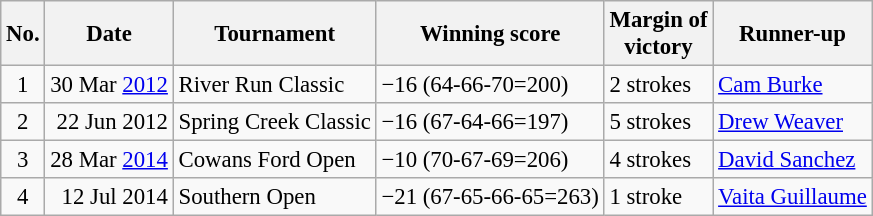<table class="wikitable" style="font-size:95%;">
<tr>
<th>No.</th>
<th>Date</th>
<th>Tournament</th>
<th>Winning score</th>
<th>Margin of<br>victory</th>
<th>Runner-up</th>
</tr>
<tr>
<td align=center>1</td>
<td align=right>30 Mar <a href='#'>2012</a></td>
<td>River Run Classic</td>
<td>−16 (64-66-70=200)</td>
<td>2 strokes</td>
<td> <a href='#'>Cam Burke</a></td>
</tr>
<tr>
<td align=center>2</td>
<td align=right>22 Jun 2012</td>
<td>Spring Creek Classic</td>
<td>−16 (67-64-66=197)</td>
<td>5 strokes</td>
<td> <a href='#'>Drew Weaver</a></td>
</tr>
<tr>
<td align=center>3</td>
<td align=right>28 Mar <a href='#'>2014</a></td>
<td>Cowans Ford Open</td>
<td>−10 (70-67-69=206)</td>
<td>4 strokes</td>
<td> <a href='#'>David Sanchez</a></td>
</tr>
<tr>
<td align=center>4</td>
<td align=right>12 Jul 2014</td>
<td>Southern Open</td>
<td>−21 (67-65-66-65=263)</td>
<td>1 stroke</td>
<td> <a href='#'>Vaita Guillaume</a></td>
</tr>
</table>
